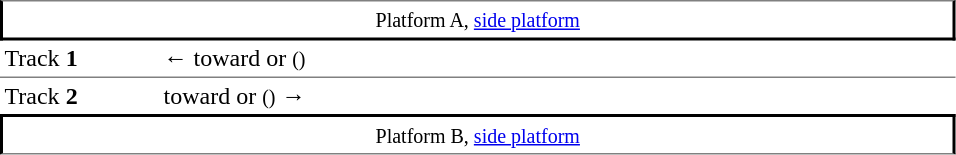<table border=0 cellspacing=0 cellpadding=3>
<tr>
<td style="border-top:solid 1px gray;border-right:solid 2px black;border-left:solid 2px black;border-bottom:solid 2px black;text-align:center;" colspan=2><small>Platform A, <a href='#'>side platform</a></small> </td>
</tr>
<tr>
<td style="border-bottom:solid 1px gray;" width=100>Track <strong>1</strong></td>
<td style="border-bottom:solid 1px gray;" width=525>←  toward  or  <small>()</small></td>
</tr>
<tr>
<td>Track <strong>2</strong></td>
<td>  toward  or  <small>()</small> →</td>
</tr>
<tr>
<td style="border-bottom:solid 1px gray;border-top:solid 2px black;border-right:solid 2px black;border-left:solid 2px black;text-align:center;" colspan=2><small>Platform B, <a href='#'>side platform</a></small> </td>
</tr>
</table>
